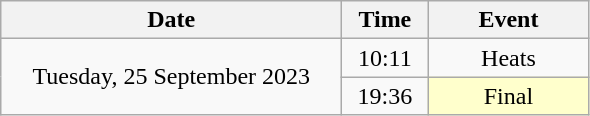<table class = "wikitable" style="text-align:center;">
<tr>
<th width=220>Date</th>
<th width=50>Time</th>
<th width=100>Event</th>
</tr>
<tr>
<td rowspan=2>Tuesday, 25 September 2023</td>
<td>10:11</td>
<td>Heats</td>
</tr>
<tr>
<td>19:36</td>
<td bgcolor=ffffcc>Final</td>
</tr>
</table>
